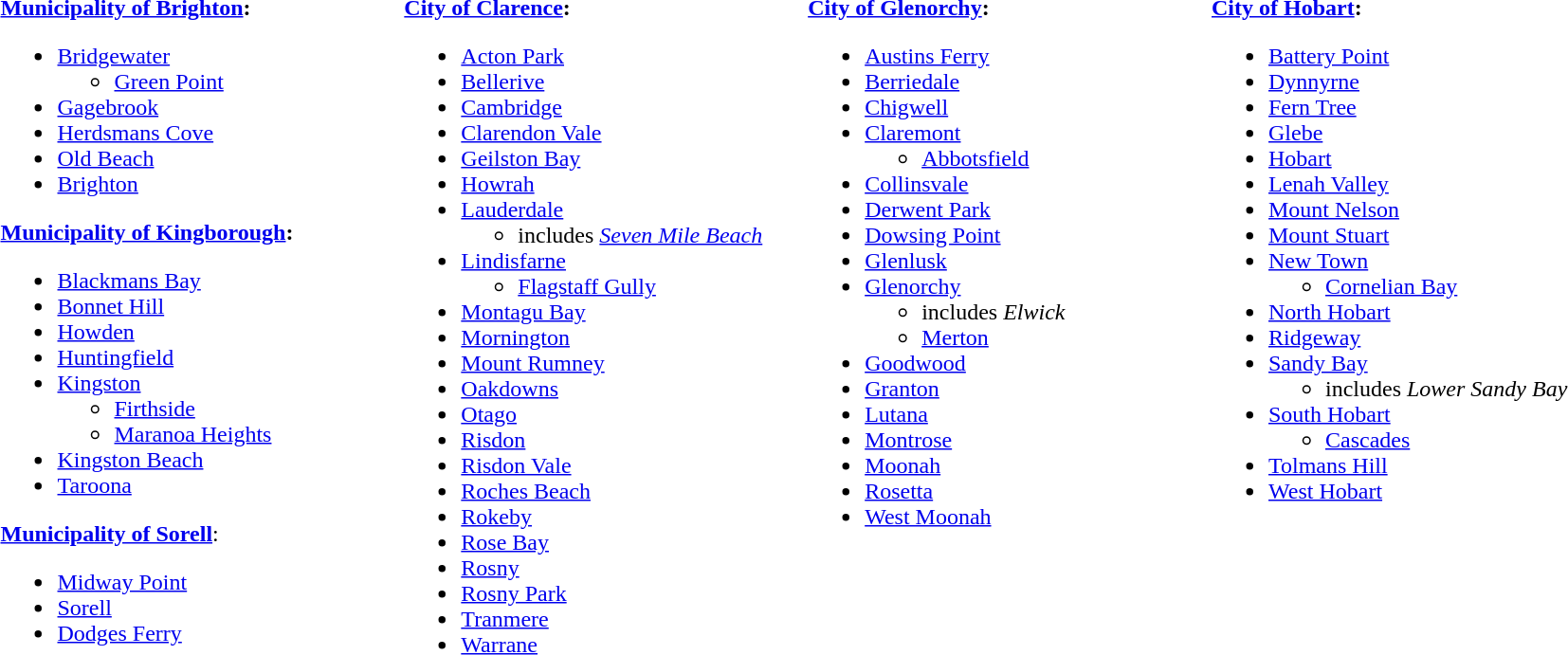<table width=90% valign=top |>
<tr>
<td width=25% valign=top><br><strong><a href='#'>Municipality of Brighton</a>:</strong><ul><li><a href='#'>Bridgewater</a><ul><li><a href='#'>Green Point</a></li></ul></li><li><a href='#'>Gagebrook</a></li><li><a href='#'>Herdsmans Cove</a></li><li><a href='#'>Old Beach</a></li><li><a href='#'>Brighton</a></li></ul><strong><a href='#'>Municipality of Kingborough</a>:</strong><ul><li><a href='#'>Blackmans Bay</a></li><li><a href='#'>Bonnet Hill</a></li><li><a href='#'>Howden</a></li><li><a href='#'>Huntingfield</a></li><li><a href='#'>Kingston</a><ul><li><a href='#'>Firthside</a></li><li><a href='#'>Maranoa Heights</a></li></ul></li><li><a href='#'>Kingston Beach</a></li><li><a href='#'>Taroona</a></li></ul><strong><a href='#'>Municipality of Sorell</a></strong>:<ul><li><a href='#'>Midway Point</a></li><li><a href='#'>Sorell</a></li><li><a href='#'>Dodges Ferry</a></li></ul></td>
<td width=25% valign=top><br><strong><a href='#'>City of Clarence</a>:</strong><ul><li><a href='#'>Acton Park</a></li><li><a href='#'>Bellerive</a></li><li><a href='#'>Cambridge</a></li><li><a href='#'>Clarendon Vale</a></li><li><a href='#'>Geilston Bay</a></li><li><a href='#'>Howrah</a></li><li><a href='#'>Lauderdale</a><ul><li><span>includes <em><a href='#'>Seven Mile Beach</a></em></span></li></ul></li><li><a href='#'>Lindisfarne</a><ul><li><a href='#'>Flagstaff Gully</a></li></ul></li><li><a href='#'>Montagu Bay</a></li><li><a href='#'>Mornington</a></li><li><a href='#'>Mount Rumney</a></li><li><a href='#'>Oakdowns</a></li><li><a href='#'>Otago</a></li><li><a href='#'>Risdon</a></li><li><a href='#'>Risdon Vale</a></li><li><a href='#'>Roches Beach</a></li><li><a href='#'>Rokeby</a></li><li><a href='#'>Rose Bay</a></li><li><a href='#'>Rosny</a></li><li><a href='#'>Rosny Park</a></li><li><a href='#'>Tranmere</a></li><li><a href='#'>Warrane</a></li></ul></td>
<td width=25% valign=top><br><strong><a href='#'>City of Glenorchy</a>:</strong><ul><li><a href='#'>Austins Ferry</a></li><li><a href='#'>Berriedale</a></li><li><a href='#'>Chigwell</a></li><li><a href='#'>Claremont</a><ul><li><a href='#'>Abbotsfield</a></li></ul></li><li><a href='#'>Collinsvale</a></li><li><a href='#'>Derwent Park</a></li><li><a href='#'>Dowsing Point</a></li><li><a href='#'>Glenlusk</a></li><li><a href='#'>Glenorchy</a><ul><li><span>includes <em>Elwick</em></span></li><li><a href='#'>Merton</a></li></ul></li><li><a href='#'>Goodwood</a></li><li><a href='#'>Granton</a></li><li><a href='#'>Lutana</a></li><li><a href='#'>Montrose</a></li><li><a href='#'>Moonah</a></li><li><a href='#'>Rosetta</a></li><li><a href='#'>West Moonah</a></li></ul></td>
<td width=25% valign=top><br><strong><a href='#'>City of Hobart</a>:</strong><ul><li><a href='#'>Battery Point</a></li><li><a href='#'>Dynnyrne</a></li><li><a href='#'>Fern Tree</a></li><li><a href='#'>Glebe</a></li><li><a href='#'>Hobart</a></li><li><a href='#'>Lenah Valley</a></li><li><a href='#'>Mount Nelson</a></li><li><a href='#'>Mount Stuart</a></li><li><a href='#'>New Town</a><ul><li><a href='#'>Cornelian Bay</a></li></ul></li><li><a href='#'>North Hobart</a></li><li><a href='#'>Ridgeway</a></li><li><a href='#'>Sandy Bay</a><ul><li><span>includes <em>Lower Sandy Bay</em></span></li></ul></li><li><a href='#'>South Hobart</a><ul><li><a href='#'>Cascades</a></li></ul></li><li><a href='#'>Tolmans Hill</a></li><li><a href='#'>West Hobart</a></li></ul></td>
</tr>
</table>
